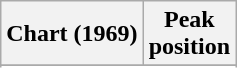<table class="wikitable sortable plainrowheaders" style="text-align:center">
<tr>
<th scope="col">Chart (1969)</th>
<th scope="col">Peak<br>position</th>
</tr>
<tr>
</tr>
<tr>
</tr>
</table>
